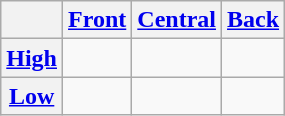<table class="wikitable" style="text-align: center;">
<tr>
<th> </th>
<th colspan="1"><a href='#'>Front</a></th>
<th colspan="1"><a href='#'>Central</a></th>
<th colspan="1"><a href='#'>Back</a></th>
</tr>
<tr>
<th><a href='#'>High</a></th>
<td></td>
<td></td>
<td></td>
</tr>
<tr>
<th><a href='#'>Low</a></th>
<td></td>
<td></td>
<td></td>
</tr>
</table>
